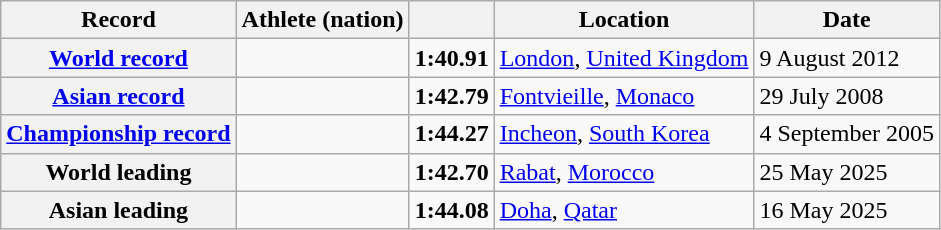<table class="wikitable">
<tr>
<th scope="col">Record</th>
<th scope="col">Athlete (nation)</th>
<th scope="col"></th>
<th scope="col">Location</th>
<th scope="col">Date</th>
</tr>
<tr>
<th scope="row"><a href='#'>World record</a></th>
<td></td>
<td align="center"><strong>1:40.91</strong></td>
<td><a href='#'>London</a>, <a href='#'>United Kingdom</a></td>
<td>9 August 2012</td>
</tr>
<tr>
<th scope="row"><a href='#'>Asian record</a></th>
<td></td>
<td align="center"><strong>1:42.79</strong></td>
<td><a href='#'>Fontvieille</a>, <a href='#'>Monaco</a></td>
<td>29 July 2008</td>
</tr>
<tr>
<th><a href='#'>Championship record</a></th>
<td></td>
<td align="center"><strong>1:44.27</strong></td>
<td><a href='#'>Incheon</a>, <a href='#'>South Korea</a></td>
<td>4 September 2005</td>
</tr>
<tr>
<th scope="row">World leading</th>
<td></td>
<td align="center"><strong>1:42.70</strong></td>
<td><a href='#'>Rabat</a>, <a href='#'>Morocco</a></td>
<td>25 May 2025</td>
</tr>
<tr>
<th scope="row">Asian leading</th>
<td></td>
<td align="center"><strong>1:44.08</strong></td>
<td><a href='#'>Doha</a>, <a href='#'>Qatar</a></td>
<td>16 May 2025</td>
</tr>
</table>
